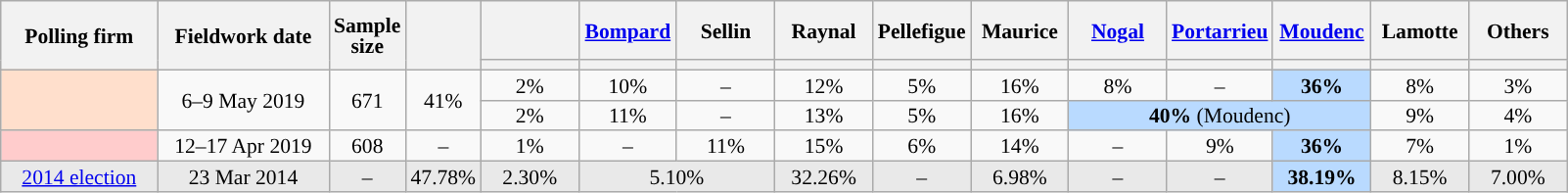<table class="wikitable sortable" style="text-align:center;font-size:90%;line-height:14px;">
<tr style="height:40px;">
<th style="width:100px;" rowspan="2">Polling firm</th>
<th style="width:110px;" rowspan="2">Fieldwork date</th>
<th style="width:35px;" rowspan="2">Sample<br>size</th>
<th style="width:30px;" rowspan="2"></th>
<th class="unsortable" style="width:60px;"></th>
<th class="unsortable" style="width:60px;"><a href='#'>Bompard</a><br></th>
<th class="unsortable" style="width:60px;">Sellin<br></th>
<th class="unsortable" style="width:60px;">Raynal<br></th>
<th class="unsortable" style="width:60px;">Pellefigue<br></th>
<th class="unsortable" style="width:60px;">Maurice<br></th>
<th class="unsortable" style="width:60px;"><a href='#'>Nogal</a><br></th>
<th class="unsortable" style="width:60px;"><a href='#'>Portarrieu</a><br></th>
<th class="unsortable" style="width:60px;"><a href='#'>Moudenc</a><br></th>
<th class="unsortable" style="width:60px;">Lamotte<br></th>
<th class="unsortable" style="width:60px;">Others</th>
</tr>
<tr>
<th style="background:"></th>
<th style="background:"></th>
<th style="background:"></th>
<th style="background:"></th>
<th style="background:"></th>
<th style="background:"></th>
<th style="background:"></th>
<th style="background:"></th>
<th style="background:"></th>
<th style="background:"></th>
<th style="background:"></th>
</tr>
<tr>
<td rowspan="2" style="background:#FFDFCC;"></td>
<td rowspan="2" data-sort-value="2019-05-09">6–9 May 2019</td>
<td rowspan="2">671</td>
<td rowspan="2">41%</td>
<td>2%</td>
<td>10%</td>
<td>–</td>
<td>12%</td>
<td>5%</td>
<td>16%</td>
<td>8%</td>
<td>–</td>
<td style="background:#B9DAFF;"><strong>36%</strong></td>
<td>8%</td>
<td>3%</td>
</tr>
<tr>
<td>2%</td>
<td>11%</td>
<td>–</td>
<td>13%</td>
<td>5%</td>
<td>16%</td>
<td style="background:#B9DAFF;" colspan="3"><strong>40%</strong> (Moudenc)</td>
<td>9%</td>
<td>4%</td>
</tr>
<tr>
<td style="background:#FFCCCC;"></td>
<td data-sort-value="2019-04-17">12–17 Apr 2019</td>
<td>608</td>
<td>–</td>
<td>1%</td>
<td>–</td>
<td>11%</td>
<td>15%</td>
<td>6%</td>
<td>14%</td>
<td>–</td>
<td>9%</td>
<td style="background:#B9DAFF;"><strong>36%</strong></td>
<td>7%</td>
<td>1%</td>
</tr>
<tr style="background:#E9E9E9;">
<td><a href='#'>2014 election</a></td>
<td data-sort-value="2014-03-23">23 Mar 2014</td>
<td>–</td>
<td>47.78%</td>
<td>2.30%</td>
<td colspan="2">5.10%</td>
<td>32.26%</td>
<td>–</td>
<td>6.98%</td>
<td>–</td>
<td>–</td>
<td style="background:#B9DAFF;"><strong>38.19%</strong></td>
<td>8.15%</td>
<td>7.00%</td>
</tr>
</table>
